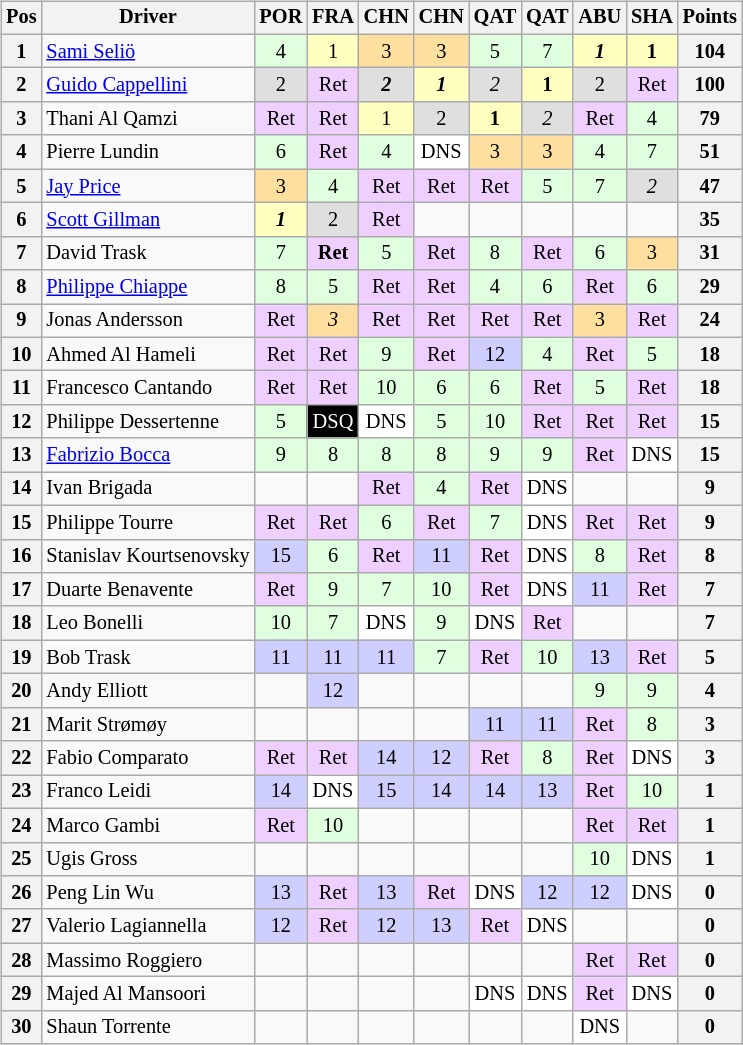<table>
<tr valign="top">
<td><br><table class="wikitable" style="font-size:85%; text-align:center;">
<tr>
<th valign="middle">Pos</th>
<th valign="middle">Driver</th>
<th>POR<br></th>
<th>FRA<br></th>
<th>CHN<br></th>
<th>CHN<br></th>
<th>QAT<br></th>
<th>QAT<br></th>
<th>ABU<br></th>
<th>SHA<br></th>
<th valign="middle">Points</th>
</tr>
<tr>
<th>1</th>
<td align=left> <a href='#'>Sami Seliö</a></td>
<td style="background:#dfffdf;">4</td>
<td style="background:#ffffbf;">1</td>
<td style="background:#ffdf9f;">3</td>
<td style="background:#ffdf9f;">3</td>
<td style="background:#dfffdf;">5</td>
<td style="background:#dfffdf;">7</td>
<td style="background:#ffffbf;"><strong><em>1</em></strong></td>
<td style="background:#ffffbf;"><strong>1</strong></td>
<th align=center>104</th>
</tr>
<tr>
<th>2</th>
<td align=left> <a href='#'>Guido Cappellini</a></td>
<td style="background:#dfdfdf;">2</td>
<td style="background:#efcfff;">Ret</td>
<td style="background:#dfdfdf;"><strong><em>2</em></strong></td>
<td style="background:#ffffbf;"><strong><em>1</em></strong></td>
<td style="background:#dfdfdf;"><em>2</em></td>
<td style="background:#ffffbf;"><strong>1</strong></td>
<td style="background:#dfdfdf;">2</td>
<td style="background:#efcfff;">Ret</td>
<th align=center>100</th>
</tr>
<tr>
<th>3</th>
<td align=left> Thani Al Qamzi</td>
<td style="background:#efcfff;">Ret</td>
<td style="background:#efcfff;">Ret</td>
<td style="background:#ffffbf;">1</td>
<td style="background:#dfdfdf;">2</td>
<td style="background:#ffffbf;"><strong>1</strong></td>
<td style="background:#dfdfdf;"><em>2</em></td>
<td style="background:#efcfff;">Ret</td>
<td style="background:#dfffdf;">4</td>
<th align=center>79</th>
</tr>
<tr>
<th>4</th>
<td align=left> Pierre Lundin</td>
<td style="background:#dfffdf;">6</td>
<td style="background:#efcfff;">Ret</td>
<td style="background:#dfffdf;">4</td>
<td style="background:#ffffff;">DNS</td>
<td style="background:#ffdf9f;">3</td>
<td style="background:#ffdf9f;">3</td>
<td style="background:#dfffdf;">4</td>
<td style="background:#dfffdf;">7</td>
<th align=center>51</th>
</tr>
<tr>
<th>5</th>
<td align=left> <a href='#'>Jay Price</a></td>
<td style="background:#ffdf9f;">3</td>
<td style="background:#dfffdf;">4</td>
<td style="background:#efcfff;">Ret</td>
<td style="background:#efcfff;">Ret</td>
<td style="background:#efcfff;">Ret</td>
<td style="background:#dfffdf;">5</td>
<td style="background:#dfffdf;">7</td>
<td style="background:#dfdfdf;"><em>2</em></td>
<th align=center>47</th>
</tr>
<tr>
<th>6</th>
<td align=left> <a href='#'>Scott Gillman</a></td>
<td style="background:#ffffbf;"><strong><em>1</em></strong></td>
<td style="background:#dfdfdf;">2</td>
<td style="background:#efcfff;">Ret</td>
<td></td>
<td></td>
<td></td>
<td></td>
<td></td>
<th align=center>35</th>
</tr>
<tr>
<th>7</th>
<td align=left> David Trask</td>
<td style="background:#dfffdf;">7</td>
<td style="background:#efcfff;"><strong>Ret</strong></td>
<td style="background:#dfffdf;">5</td>
<td style="background:#efcfff;">Ret</td>
<td style="background:#dfffdf;">8</td>
<td style="background:#efcfff;">Ret</td>
<td style="background:#dfffdf;">6</td>
<td style="background:#ffdf9f;">3</td>
<th align=center>31</th>
</tr>
<tr>
<th>8</th>
<td align=left> <a href='#'>Philippe Chiappe</a></td>
<td style="background:#dfffdf;">8</td>
<td style="background:#dfffdf;">5</td>
<td style="background:#efcfff;">Ret</td>
<td style="background:#efcfff;">Ret</td>
<td style="background:#dfffdf;">4</td>
<td style="background:#dfffdf;">6</td>
<td style="background:#efcfff;">Ret</td>
<td style="background:#dfffdf;">6</td>
<th align=center>29</th>
</tr>
<tr>
<th>9</th>
<td align=left> Jonas Andersson</td>
<td style="background:#efcfff;">Ret</td>
<td style="background:#ffdf9f;"><em>3</em></td>
<td style="background:#efcfff;">Ret</td>
<td style="background:#efcfff;">Ret</td>
<td style="background:#efcfff;">Ret</td>
<td style="background:#efcfff;">Ret</td>
<td style="background:#ffdf9f;">3</td>
<td style="background:#efcfff;">Ret</td>
<th align=center>24</th>
</tr>
<tr>
<th>10</th>
<td align=left> Ahmed Al Hameli</td>
<td style="background:#efcfff;">Ret</td>
<td style="background:#efcfff;">Ret</td>
<td style="background:#dfffdf;">9</td>
<td style="background:#efcfff;">Ret</td>
<td style="background:#cfcfff;">12</td>
<td style="background:#dfffdf;">4</td>
<td style="background:#efcfff;">Ret</td>
<td style="background:#dfffdf;">5</td>
<th align=center>18</th>
</tr>
<tr>
<th>11</th>
<td align=left> Francesco Cantando</td>
<td style="background:#efcfff;">Ret</td>
<td style="background:#efcfff;">Ret</td>
<td style="background:#dfffdf;">10</td>
<td style="background:#dfffdf;">6</td>
<td style="background:#dfffdf;">6</td>
<td style="background:#efcfff;">Ret</td>
<td style="background:#dfffdf;">5</td>
<td style="background:#efcfff;">Ret</td>
<th align=center>18</th>
</tr>
<tr>
<th>12</th>
<td align=left> Philippe Dessertenne</td>
<td style="background:#dfffdf;">5</td>
<td style="background:#000000; color:white;">DSQ</td>
<td style="background:#ffffff;">DNS</td>
<td style="background:#dfffdf;">5</td>
<td style="background:#dfffdf;">10</td>
<td style="background:#efcfff;">Ret</td>
<td style="background:#efcfff;">Ret</td>
<td style="background:#efcfff;">Ret</td>
<th align=center>15</th>
</tr>
<tr>
<th>13</th>
<td align=left> <a href='#'>Fabrizio Bocca</a></td>
<td style="background:#dfffdf;">9</td>
<td style="background:#dfffdf;">8</td>
<td style="background:#dfffdf;">8</td>
<td style="background:#dfffdf;">8</td>
<td style="background:#dfffdf;">9</td>
<td style="background:#dfffdf;">9</td>
<td style="background:#efcfff;">Ret</td>
<td style="background:#ffffff;">DNS</td>
<th align=center>15</th>
</tr>
<tr>
<th>14</th>
<td align=left> Ivan Brigada</td>
<td></td>
<td></td>
<td style="background:#efcfff;">Ret</td>
<td style="background:#dfffdf;">4</td>
<td style="background:#efcfff;">Ret</td>
<td style="background:#ffffff;">DNS</td>
<td></td>
<td></td>
<th align=center>9</th>
</tr>
<tr>
<th>15</th>
<td align=left> Philippe Tourre</td>
<td style="background:#efcfff;">Ret</td>
<td style="background:#efcfff;">Ret</td>
<td style="background:#dfffdf;">6</td>
<td style="background:#efcfff;">Ret</td>
<td style="background:#dfffdf;">7</td>
<td style="background:#ffffff;">DNS</td>
<td style="background:#efcfff;">Ret</td>
<td style="background:#efcfff;">Ret</td>
<th align=center>9</th>
</tr>
<tr>
<th>16</th>
<td align=left> Stanislav Kourtsenovsky</td>
<td style="background:#cfcfff;">15</td>
<td style="background:#dfffdf;">6</td>
<td style="background:#efcfff;">Ret</td>
<td style="background:#cfcfff;">11</td>
<td style="background:#efcfff;">Ret</td>
<td style="background:#ffffff;">DNS</td>
<td style="background:#dfffdf;">8</td>
<td style="background:#efcfff;">Ret</td>
<th align=center>8</th>
</tr>
<tr>
<th>17</th>
<td align=left> Duarte Benavente</td>
<td style="background:#efcfff;">Ret</td>
<td style="background:#dfffdf;">9</td>
<td style="background:#dfffdf;">7</td>
<td style="background:#dfffdf;">10</td>
<td style="background:#efcfff;">Ret</td>
<td style="background:#ffffff;">DNS</td>
<td style="background:#cfcfff;">11</td>
<td style="background:#efcfff;">Ret</td>
<th align=center>7</th>
</tr>
<tr>
<th>18</th>
<td align=left> Leo Bonelli</td>
<td style="background:#dfffdf;">10</td>
<td style="background:#dfffdf;">7</td>
<td style="background:#ffffff;">DNS</td>
<td style="background:#dfffdf;">9</td>
<td style="background:#ffffff;">DNS</td>
<td style="background:#efcfff;">Ret</td>
<td></td>
<td></td>
<th align=center>7</th>
</tr>
<tr>
<th>19</th>
<td align=left> Bob Trask</td>
<td style="background:#cfcfff;">11</td>
<td style="background:#cfcfff;">11</td>
<td style="background:#cfcfff;">11</td>
<td style="background:#dfffdf;">7</td>
<td style="background:#efcfff;">Ret</td>
<td style="background:#dfffdf;">10</td>
<td style="background:#cfcfff;">13</td>
<td style="background:#efcfff;">Ret</td>
<th align=center>5</th>
</tr>
<tr>
<th>20</th>
<td align=left> Andy Elliott</td>
<td></td>
<td style="background:#cfcfff;">12</td>
<td></td>
<td></td>
<td></td>
<td></td>
<td style="background:#dfffdf;">9</td>
<td style="background:#dfffdf;">9</td>
<th align=center>4</th>
</tr>
<tr>
<th>21</th>
<td align=left> Marit Strømøy</td>
<td></td>
<td></td>
<td></td>
<td></td>
<td style="background:#cfcfff;">11</td>
<td style="background:#cfcfff;">11</td>
<td style="background:#efcfff;">Ret</td>
<td style="background:#dfffdf;">8</td>
<th align=center>3</th>
</tr>
<tr>
<th>22</th>
<td align=left> Fabio Comparato</td>
<td style="background:#efcfff;">Ret</td>
<td style="background:#efcfff;">Ret</td>
<td style="background:#cfcfff;">14</td>
<td style="background:#cfcfff;">12</td>
<td style="background:#efcfff;">Ret</td>
<td style="background:#dfffdf;">8</td>
<td style="background:#efcfff;">Ret</td>
<td style="background:#ffffff;">DNS</td>
<th align=center>3</th>
</tr>
<tr>
<th>23</th>
<td align=left> Franco Leidi</td>
<td style="background:#cfcfff;">14</td>
<td style="background:#ffffff;">DNS</td>
<td style="background:#cfcfff;">15</td>
<td style="background:#cfcfff;">14</td>
<td style="background:#cfcfff;">14</td>
<td style="background:#cfcfff;">13</td>
<td style="background:#efcfff;">Ret</td>
<td style="background:#dfffdf;">10</td>
<th align=center>1</th>
</tr>
<tr>
<th>24</th>
<td align=left> Marco Gambi</td>
<td style="background:#efcfff;">Ret</td>
<td style="background:#dfffdf;">10</td>
<td></td>
<td></td>
<td></td>
<td></td>
<td style="background:#efcfff;">Ret</td>
<td style="background:#efcfff;">Ret</td>
<th align=center>1</th>
</tr>
<tr>
<th>25</th>
<td align=left> Ugis Gross</td>
<td></td>
<td></td>
<td></td>
<td></td>
<td></td>
<td></td>
<td style="background:#dfffdf;">10</td>
<td style="background:#ffffff;">DNS</td>
<th align=center>1</th>
</tr>
<tr>
<th>26</th>
<td align=left> Peng Lin Wu</td>
<td style="background:#cfcfff;">13</td>
<td style="background:#efcfff;">Ret</td>
<td style="background:#cfcfff;">13</td>
<td style="background:#efcfff;">Ret</td>
<td style="background:#ffffff;">DNS</td>
<td style="background:#cfcfff;">12</td>
<td style="background:#cfcfff;">12</td>
<td style="background:#ffffff;">DNS</td>
<th align=center>0</th>
</tr>
<tr>
<th>27</th>
<td align=left> Valerio Lagiannella</td>
<td style="background:#cfcfff;">12</td>
<td style="background:#efcfff;">Ret</td>
<td style="background:#cfcfff;">12</td>
<td style="background:#cfcfff;">13</td>
<td style="background:#efcfff;">Ret</td>
<td style="background:#ffffff;">DNS</td>
<td></td>
<td></td>
<th align=center>0</th>
</tr>
<tr>
<th>28</th>
<td align=left> Massimo Roggiero</td>
<td></td>
<td></td>
<td></td>
<td></td>
<td></td>
<td></td>
<td style="background:#efcfff;">Ret</td>
<td style="background:#efcfff;">Ret</td>
<th align=center>0</th>
</tr>
<tr>
<th>29</th>
<td align=left> Majed Al Mansoori</td>
<td></td>
<td></td>
<td></td>
<td></td>
<td style="background:#ffffff;">DNS</td>
<td style="background:#ffffff;">DNS</td>
<td style="background:#efcfff;">Ret</td>
<td style="background:#ffffff;">DNS</td>
<th align=center>0</th>
</tr>
<tr>
<th>30</th>
<td align=left> Shaun Torrente</td>
<td></td>
<td></td>
<td></td>
<td></td>
<td></td>
<td></td>
<td style="background:#ffffff;">DNS</td>
<td></td>
<th align=center>0</th>
</tr>
</table>
</td>
<td><br>
<br></td>
</tr>
</table>
